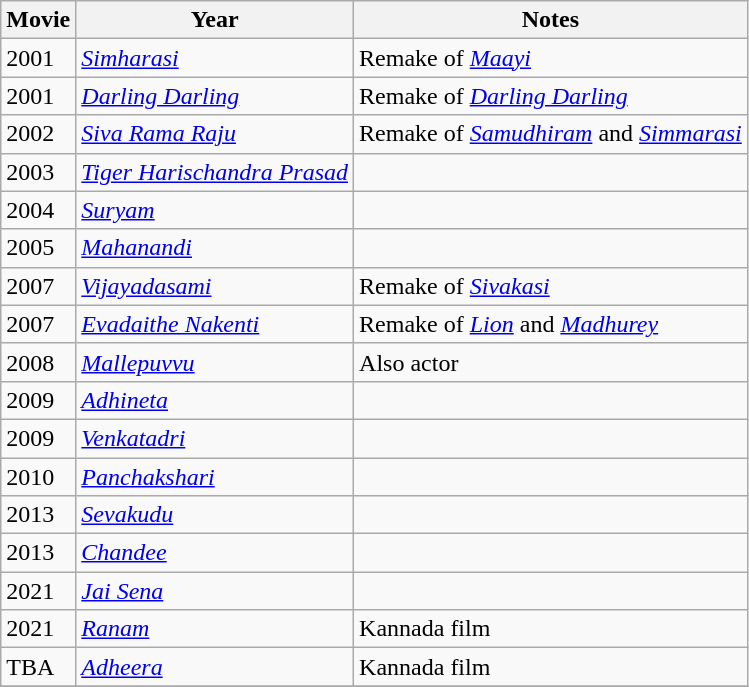<table class="wikitable">
<tr>
<th>Movie</th>
<th>Year</th>
<th>Notes</th>
</tr>
<tr>
<td>2001</td>
<td><em><a href='#'>Simharasi</a></em></td>
<td>Remake of <em><a href='#'>Maayi</a></em></td>
</tr>
<tr>
<td>2001</td>
<td><em><a href='#'>Darling Darling</a></em></td>
<td>Remake of <em><a href='#'>Darling Darling</a></em></td>
</tr>
<tr>
<td>2002</td>
<td><em><a href='#'>Siva Rama Raju</a></em></td>
<td>Remake of <em><a href='#'>Samudhiram</a></em> and <em><a href='#'>Simmarasi</a></em></td>
</tr>
<tr>
<td>2003</td>
<td><em><a href='#'>Tiger Harischandra Prasad</a></em></td>
<td></td>
</tr>
<tr>
<td>2004</td>
<td><em><a href='#'>Suryam</a></em></td>
<td></td>
</tr>
<tr>
<td>2005</td>
<td><em><a href='#'>Mahanandi</a></em></td>
<td></td>
</tr>
<tr>
<td>2007</td>
<td><em><a href='#'>Vijayadasami</a></em></td>
<td>Remake of <em><a href='#'>Sivakasi</a></em></td>
</tr>
<tr>
<td>2007</td>
<td><em><a href='#'>Evadaithe Nakenti</a></em></td>
<td>Remake of <em><a href='#'>Lion</a></em> and <em><a href='#'>Madhurey</a></em></td>
</tr>
<tr>
<td>2008</td>
<td><em><a href='#'>Mallepuvvu</a></em></td>
<td>Also actor</td>
</tr>
<tr>
<td>2009</td>
<td><em><a href='#'>Adhineta</a></em></td>
<td></td>
</tr>
<tr>
<td>2009</td>
<td><em><a href='#'>Venkatadri</a></em></td>
<td></td>
</tr>
<tr>
<td>2010</td>
<td><em><a href='#'>Panchakshari</a></em></td>
<td></td>
</tr>
<tr>
<td>2013</td>
<td><em><a href='#'>Sevakudu</a></em></td>
<td></td>
</tr>
<tr>
<td>2013</td>
<td><em><a href='#'>Chandee</a></em></td>
<td></td>
</tr>
<tr>
<td>2021</td>
<td><em><a href='#'>Jai Sena</a></em></td>
<td></td>
</tr>
<tr>
<td>2021</td>
<td><em><a href='#'>Ranam</a></em></td>
<td>Kannada film</td>
</tr>
<tr>
<td>TBA</td>
<td><em><a href='#'>Adheera</a></em></td>
<td>Kannada film</td>
</tr>
<tr>
</tr>
</table>
